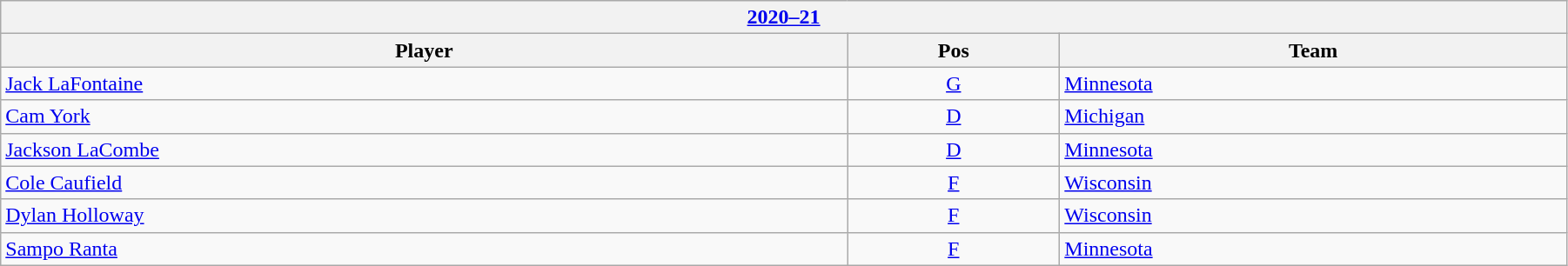<table class="wikitable" width=95%>
<tr>
<th colspan=3><a href='#'>2020–21</a></th>
</tr>
<tr>
<th>Player</th>
<th>Pos</th>
<th>Team</th>
</tr>
<tr>
<td><a href='#'>Jack LaFontaine</a></td>
<td style="text-align:center;"><a href='#'>G</a></td>
<td><a href='#'>Minnesota</a></td>
</tr>
<tr>
<td><a href='#'>Cam York</a></td>
<td style="text-align:center;"><a href='#'>D</a></td>
<td><a href='#'>Michigan</a></td>
</tr>
<tr>
<td><a href='#'>Jackson LaCombe</a></td>
<td style="text-align:center;"><a href='#'>D</a></td>
<td><a href='#'>Minnesota</a></td>
</tr>
<tr>
<td><a href='#'>Cole Caufield</a></td>
<td style="text-align:center;"><a href='#'>F</a></td>
<td><a href='#'>Wisconsin</a></td>
</tr>
<tr>
<td><a href='#'>Dylan Holloway</a></td>
<td style="text-align:center;"><a href='#'>F</a></td>
<td><a href='#'>Wisconsin</a></td>
</tr>
<tr>
<td><a href='#'>Sampo Ranta</a></td>
<td style="text-align:center;"><a href='#'>F</a></td>
<td><a href='#'>Minnesota</a></td>
</tr>
</table>
